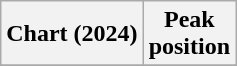<table class="wikitable sortable plainrowheaders" style="text-align:center">
<tr>
<th scope="col">Chart (2024)</th>
<th scope="col">Peak<br>position</th>
</tr>
<tr>
</tr>
</table>
